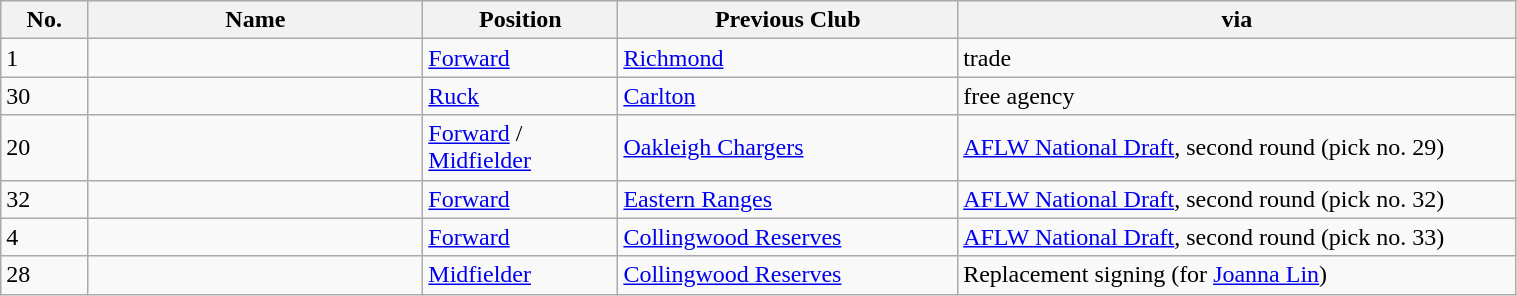<table class="wikitable sortable" style="width:80%;">
<tr style="background:#efefef;">
<th width=1%>No.</th>
<th width=6%>Name</th>
<th width=2%>Position</th>
<th width=5%>Previous Club</th>
<th width=10%>via</th>
</tr>
<tr>
<td align=left>1</td>
<td></td>
<td><a href='#'>Forward</a></td>
<td><a href='#'>Richmond</a></td>
<td>trade</td>
</tr>
<tr>
<td align=left>30</td>
<td></td>
<td><a href='#'>Ruck</a></td>
<td><a href='#'>Carlton</a></td>
<td>free agency</td>
</tr>
<tr>
<td align=left>20</td>
<td></td>
<td><a href='#'>Forward</a> / <a href='#'>Midfielder</a></td>
<td><a href='#'>Oakleigh Chargers</a></td>
<td><a href='#'>AFLW National Draft</a>, second round (pick no. 29)</td>
</tr>
<tr>
<td align=left>32</td>
<td></td>
<td><a href='#'>Forward</a></td>
<td><a href='#'>Eastern Ranges</a></td>
<td><a href='#'>AFLW National Draft</a>, second round (pick no. 32)</td>
</tr>
<tr>
<td align=left>4</td>
<td></td>
<td><a href='#'>Forward</a></td>
<td><a href='#'>Collingwood Reserves</a></td>
<td><a href='#'>AFLW National Draft</a>, second round (pick no. 33)</td>
</tr>
<tr>
<td align=left>28</td>
<td></td>
<td><a href='#'>Midfielder</a></td>
<td><a href='#'>Collingwood Reserves</a></td>
<td>Replacement signing (for <a href='#'>Joanna Lin</a>)</td>
</tr>
</table>
